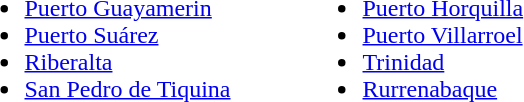<table>
<tr valign=top>
<td><br><ul><li><a href='#'>Puerto Guayamerin</a></li><li><a href='#'>Puerto Suárez</a></li><li><a href='#'>Riberalta</a></li><li><a href='#'>San Pedro de Tiquina</a></li></ul></td>
<td width=40></td>
<td><br><ul><li><a href='#'>Puerto Horquilla</a></li><li><a href='#'>Puerto Villarroel</a></li><li><a href='#'>Trinidad</a></li><li><a href='#'>Rurrenabaque</a></li></ul></td>
</tr>
</table>
